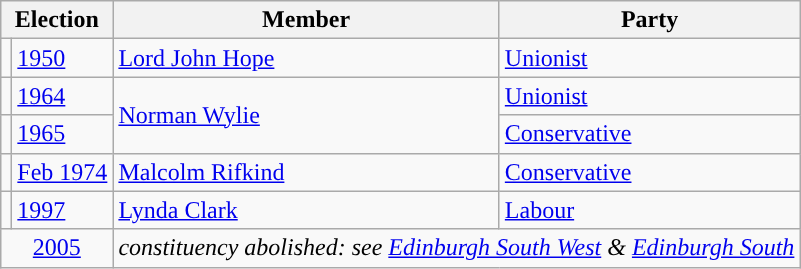<table class="wikitable">
<tr>
<th colspan="2">Election</th>
<th>Member</th>
<th>Party</th>
</tr>
<tr>
<td style="color:inherit;background-color: "></td>
<td><a href='#'>1950</a></td>
<td><a href='#'>Lord John Hope</a></td>
<td><a href='#'>Unionist</a></td>
</tr>
<tr>
<td style="color:inherit;background-color: "></td>
<td><a href='#'>1964</a></td>
<td rowspan="2"><a href='#'>Norman Wylie</a></td>
<td><a href='#'>Unionist</a></td>
</tr>
<tr>
<td style="color:inherit;background-color: "></td>
<td><a href='#'>1965</a></td>
<td><a href='#'>Conservative</a></td>
</tr>
<tr>
<td style="color:inherit;background-color: "></td>
<td><a href='#'>Feb 1974</a></td>
<td><a href='#'>Malcolm Rifkind</a></td>
<td><a href='#'>Conservative</a></td>
</tr>
<tr>
<td style="color:inherit;background-color: "></td>
<td><a href='#'>1997</a></td>
<td><a href='#'>Lynda Clark</a></td>
<td><a href='#'>Labour</a></td>
</tr>
<tr>
<td colspan="2" align="center"><a href='#'>2005</a></td>
<td colspan="2"><em>constituency abolished: see <a href='#'>Edinburgh South West</a> & <a href='#'>Edinburgh South</a></em></td>
</tr>
</table>
